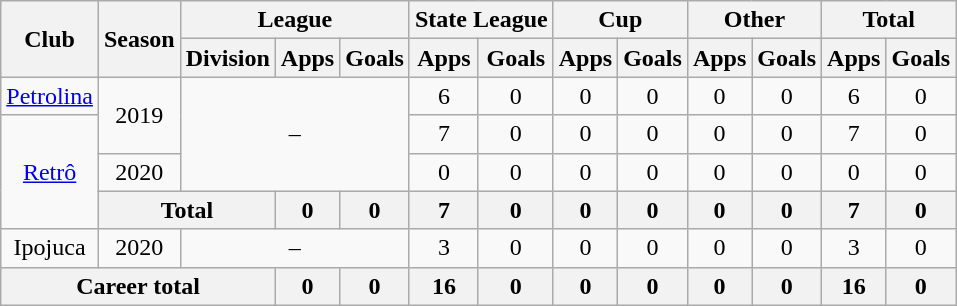<table class="wikitable" style="text-align: center">
<tr>
<th rowspan="2">Club</th>
<th rowspan="2">Season</th>
<th colspan="3">League</th>
<th colspan="2">State League</th>
<th colspan="2">Cup</th>
<th colspan="2">Other</th>
<th colspan="2">Total</th>
</tr>
<tr>
<th>Division</th>
<th>Apps</th>
<th>Goals</th>
<th>Apps</th>
<th>Goals</th>
<th>Apps</th>
<th>Goals</th>
<th>Apps</th>
<th>Goals</th>
<th>Apps</th>
<th>Goals</th>
</tr>
<tr>
<td><a href='#'>Petrolina</a></td>
<td rowspan="2">2019</td>
<td colspan="3" rowspan="3">–</td>
<td>6</td>
<td>0</td>
<td>0</td>
<td>0</td>
<td>0</td>
<td>0</td>
<td>6</td>
<td>0</td>
</tr>
<tr>
<td rowspan="3"><a href='#'>Retrô</a></td>
<td>7</td>
<td>0</td>
<td>0</td>
<td>0</td>
<td>0</td>
<td>0</td>
<td>7</td>
<td>0</td>
</tr>
<tr>
<td>2020</td>
<td>0</td>
<td>0</td>
<td>0</td>
<td>0</td>
<td>0</td>
<td>0</td>
<td>0</td>
<td>0</td>
</tr>
<tr>
<th colspan="2"><strong>Total</strong></th>
<th>0</th>
<th>0</th>
<th>7</th>
<th>0</th>
<th>0</th>
<th>0</th>
<th>0</th>
<th>0</th>
<th>7</th>
<th>0</th>
</tr>
<tr>
<td>Ipojuca</td>
<td>2020</td>
<td colspan="3">–</td>
<td>3</td>
<td>0</td>
<td>0</td>
<td>0</td>
<td>0</td>
<td>0</td>
<td>3</td>
<td>0</td>
</tr>
<tr>
<th colspan="3"><strong>Career total</strong></th>
<th>0</th>
<th>0</th>
<th>16</th>
<th>0</th>
<th>0</th>
<th>0</th>
<th>0</th>
<th>0</th>
<th>16</th>
<th>0</th>
</tr>
</table>
